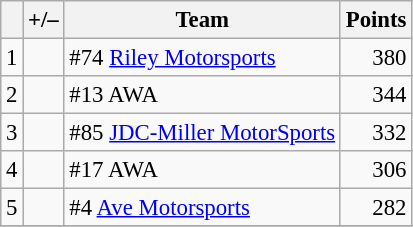<table class="wikitable" style="font-size: 95%;">
<tr>
<th scope="col"></th>
<th scope="col">+/–</th>
<th scope="col">Team</th>
<th scope="col">Points</th>
</tr>
<tr>
<td align=center>1</td>
<td align="left"></td>
<td> #74 <a href='#'>Riley Motorsports</a></td>
<td align=right>380</td>
</tr>
<tr>
<td align=center>2</td>
<td align="left"></td>
<td> #13 AWA</td>
<td align=right>344</td>
</tr>
<tr>
<td align=center>3</td>
<td align="left"></td>
<td> #85 <a href='#'>JDC-Miller MotorSports</a></td>
<td align=right>332</td>
</tr>
<tr>
<td align=center>4</td>
<td align="left"></td>
<td> #17 AWA</td>
<td align=right>306</td>
</tr>
<tr>
<td align=center>5</td>
<td align="left"></td>
<td> #4 <a href='#'>Ave Motorsports</a></td>
<td align=right>282</td>
</tr>
<tr>
</tr>
</table>
